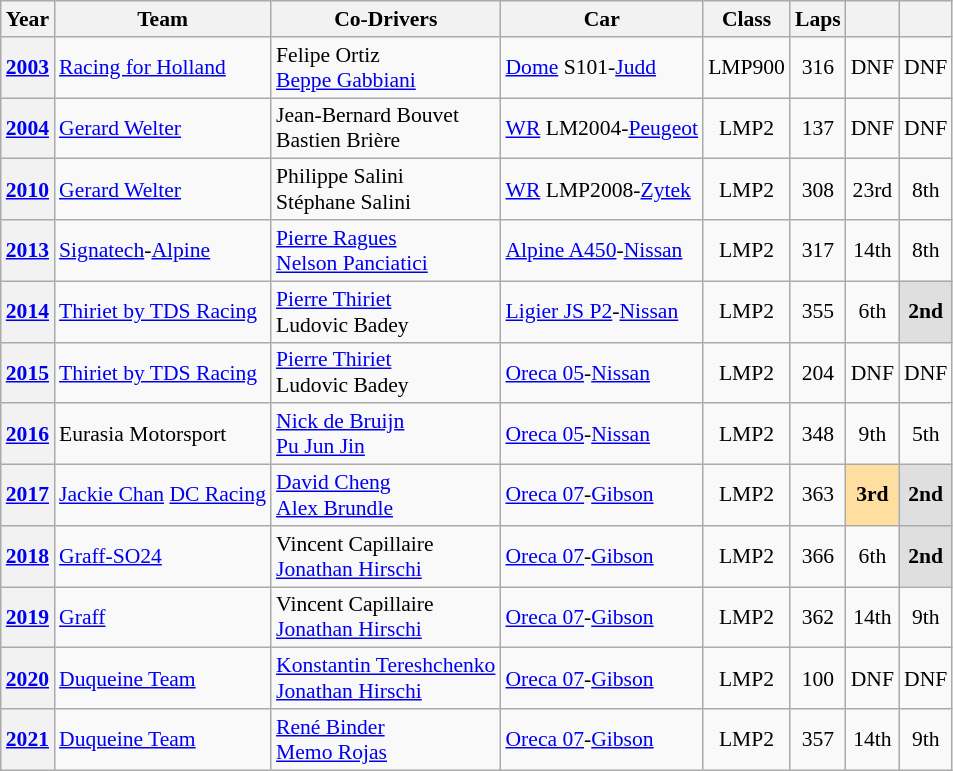<table class="wikitable" style="text-align:center; font-size:90%">
<tr>
<th>Year</th>
<th>Team</th>
<th>Co-Drivers</th>
<th>Car</th>
<th>Class</th>
<th>Laps</th>
<th></th>
<th></th>
</tr>
<tr>
<th><a href='#'>2003</a></th>
<td align="left"> <a href='#'>Racing for Holland</a></td>
<td align="left"> Felipe Ortiz<br> <a href='#'>Beppe Gabbiani</a></td>
<td align="left"><a href='#'>Dome</a> S101-<a href='#'>Judd</a></td>
<td>LMP900</td>
<td>316</td>
<td>DNF</td>
<td>DNF</td>
</tr>
<tr>
<th><a href='#'>2004</a></th>
<td align="left"> <a href='#'>Gerard Welter</a></td>
<td align="left"> Jean-Bernard Bouvet<br> Bastien Brière</td>
<td align="left" nowrap><a href='#'>WR</a> LM2004-<a href='#'>Peugeot</a></td>
<td>LMP2</td>
<td>137</td>
<td>DNF</td>
<td>DNF</td>
</tr>
<tr>
<th><a href='#'>2010</a></th>
<td align="left"> <a href='#'>Gerard Welter</a></td>
<td align="left"> Philippe Salini<br> Stéphane Salini</td>
<td align="left"><a href='#'>WR</a> LMP2008-<a href='#'>Zytek</a></td>
<td>LMP2</td>
<td>308</td>
<td>23rd</td>
<td>8th</td>
</tr>
<tr>
<th><a href='#'>2013</a></th>
<td align="left"> <a href='#'>Signatech</a>-<a href='#'>Alpine</a></td>
<td align="left"> <a href='#'>Pierre Ragues</a><br> <a href='#'>Nelson Panciatici</a></td>
<td align="left"><a href='#'>Alpine A450</a>-<a href='#'>Nissan</a></td>
<td>LMP2</td>
<td>317</td>
<td>14th</td>
<td>8th</td>
</tr>
<tr>
<th><a href='#'>2014</a></th>
<td align="left"> <a href='#'>Thiriet by TDS Racing</a></td>
<td align="left"> <a href='#'>Pierre Thiriet</a><br> Ludovic Badey</td>
<td align="left"><a href='#'>Ligier JS P2</a>-<a href='#'>Nissan</a></td>
<td>LMP2</td>
<td>355</td>
<td>6th</td>
<td style="background:#DFDFDF;"><strong>2nd</strong></td>
</tr>
<tr>
<th><a href='#'>2015</a></th>
<td align="left"> <a href='#'>Thiriet by TDS Racing</a></td>
<td align="left"> <a href='#'>Pierre Thiriet</a><br> Ludovic Badey</td>
<td align="left"><a href='#'>Oreca 05</a>-<a href='#'>Nissan</a></td>
<td>LMP2</td>
<td>204</td>
<td>DNF</td>
<td>DNF</td>
</tr>
<tr>
<th><a href='#'>2016</a></th>
<td align="left"> Eurasia Motorsport</td>
<td align="left"> <a href='#'>Nick de Bruijn</a><br> <a href='#'>Pu Jun Jin</a></td>
<td align="left"><a href='#'>Oreca 05</a>-<a href='#'>Nissan</a></td>
<td>LMP2</td>
<td>348</td>
<td>9th</td>
<td>5th</td>
</tr>
<tr>
<th><a href='#'>2017</a></th>
<td align="left" nowrap> <a href='#'>Jackie Chan</a> <a href='#'>DC Racing</a></td>
<td align="left"> <a href='#'>David Cheng</a><br> <a href='#'>Alex Brundle</a></td>
<td align="left"><a href='#'>Oreca 07</a>-<a href='#'>Gibson</a></td>
<td>LMP2</td>
<td>363</td>
<td style="background:#ffdf9f;"><strong>3rd</strong></td>
<td style="background:#dfdfdf;"><strong>2nd</strong></td>
</tr>
<tr>
<th><a href='#'>2018</a></th>
<td align="left"> <a href='#'>Graff-SO24</a></td>
<td align="left"> Vincent Capillaire<br> <a href='#'>Jonathan Hirschi</a></td>
<td align="left"><a href='#'>Oreca 07</a>-<a href='#'>Gibson</a></td>
<td>LMP2</td>
<td>366</td>
<td>6th</td>
<td style="background:#DFDFDF;"><strong>2nd</strong></td>
</tr>
<tr>
<th><a href='#'>2019</a></th>
<td align="left"> <a href='#'>Graff</a></td>
<td align="left"> Vincent Capillaire<br> <a href='#'>Jonathan Hirschi</a></td>
<td align="left"><a href='#'>Oreca 07</a>-<a href='#'>Gibson</a></td>
<td>LMP2</td>
<td>362</td>
<td>14th</td>
<td>9th</td>
</tr>
<tr>
<th><a href='#'>2020</a></th>
<td align="left"> <a href='#'>Duqueine Team</a></td>
<td align="left" nowrap> <a href='#'>Konstantin Tereshchenko</a><br> <a href='#'>Jonathan Hirschi</a></td>
<td align="left"><a href='#'>Oreca 07</a>-<a href='#'>Gibson</a></td>
<td>LMP2</td>
<td>100</td>
<td>DNF</td>
<td>DNF</td>
</tr>
<tr>
<th><a href='#'>2021</a></th>
<td align="left"> <a href='#'>Duqueine Team</a></td>
<td align="left"> <a href='#'>René Binder</a><br> <a href='#'>Memo Rojas</a></td>
<td align="left"><a href='#'>Oreca 07</a>-<a href='#'>Gibson</a></td>
<td>LMP2</td>
<td>357</td>
<td>14th</td>
<td>9th</td>
</tr>
</table>
